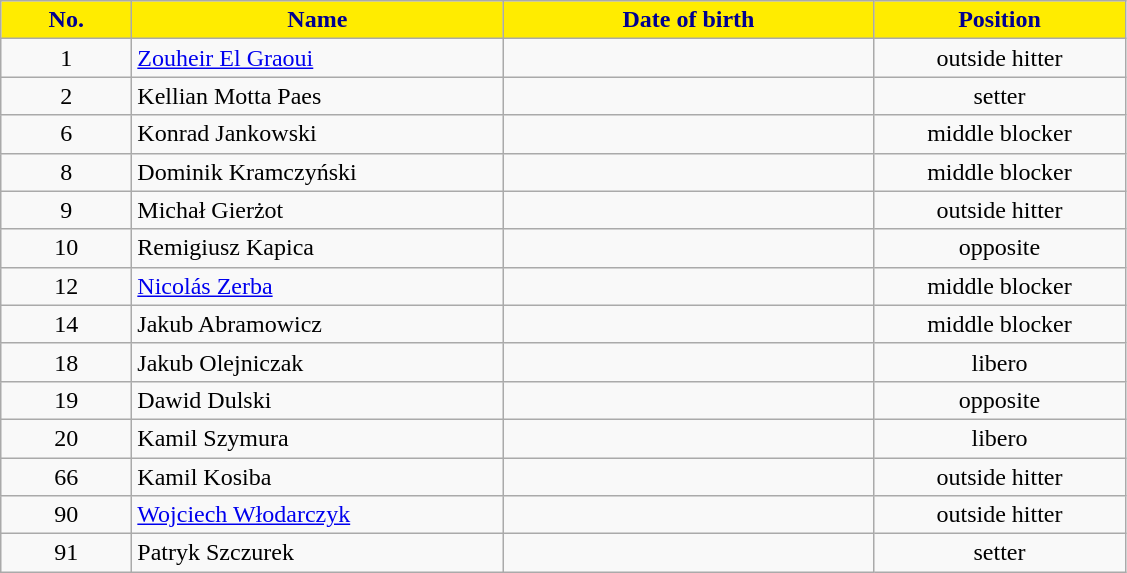<table class="wikitable sortable" style="font-size:100%; text-align:center;">
<tr>
<th style="width:5em; color:#000090; background-color:#FFEC00">No.</th>
<th style="width:15em; color:#000090; background-color:#FFEC00">Name</th>
<th style="width:15em; color:#000090; background-color:#FFEC00">Date of birth</th>
<th style="width:10em; color:#000090; background-color:#FFEC00">Position</th>
</tr>
<tr>
<td>1</td>
<td align=left> <a href='#'>Zouheir El Graoui</a></td>
<td align=right></td>
<td>outside hitter</td>
</tr>
<tr>
<td>2</td>
<td align=left> Kellian Motta Paes</td>
<td align=right></td>
<td>setter</td>
</tr>
<tr>
<td>6</td>
<td align=left> Konrad Jankowski</td>
<td align=right></td>
<td>middle blocker</td>
</tr>
<tr>
<td>8</td>
<td align=left> Dominik Kramczyński</td>
<td align=right></td>
<td>middle blocker</td>
</tr>
<tr>
<td>9</td>
<td align=left> Michał Gierżot</td>
<td align=right></td>
<td>outside hitter</td>
</tr>
<tr>
<td>10</td>
<td align=left> Remigiusz Kapica</td>
<td align=right></td>
<td>opposite</td>
</tr>
<tr>
<td>12</td>
<td align=left> <a href='#'>Nicolás Zerba</a></td>
<td align=right></td>
<td>middle blocker</td>
</tr>
<tr>
<td>14</td>
<td align=left> Jakub Abramowicz</td>
<td align=right></td>
<td>middle blocker</td>
</tr>
<tr>
<td>18</td>
<td align=left> Jakub Olejniczak</td>
<td align=right></td>
<td>libero</td>
</tr>
<tr>
<td>19</td>
<td align=left> Dawid Dulski</td>
<td align=right></td>
<td>opposite</td>
</tr>
<tr>
<td>20</td>
<td align=left> Kamil Szymura</td>
<td align=right></td>
<td>libero</td>
</tr>
<tr>
<td>66</td>
<td align=left> Kamil Kosiba</td>
<td align=right></td>
<td>outside hitter</td>
</tr>
<tr>
<td>90</td>
<td align=left> <a href='#'>Wojciech Włodarczyk</a></td>
<td align=right></td>
<td>outside hitter</td>
</tr>
<tr>
<td>91</td>
<td align=left> Patryk Szczurek</td>
<td align=right></td>
<td>setter</td>
</tr>
</table>
